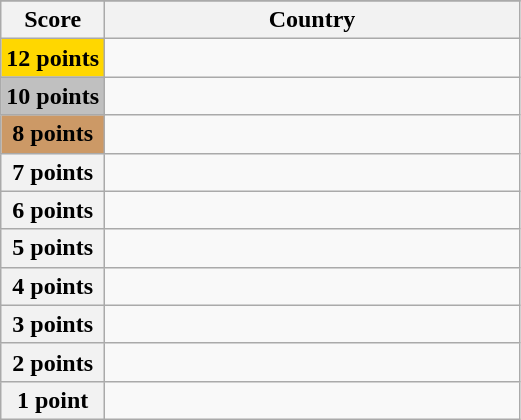<table class="wikitable">
<tr>
</tr>
<tr>
<th scope="col" width="20%">Score</th>
<th scope="col">Country</th>
</tr>
<tr>
<th scope="row" style="background:gold">12 points</th>
<td></td>
</tr>
<tr>
<th scope="row" style="background:silver">10 points</th>
<td></td>
</tr>
<tr>
<th scope="row" style="background:#CC9966">8 points</th>
<td></td>
</tr>
<tr>
<th scope="row">7 points</th>
<td></td>
</tr>
<tr>
<th scope="row">6 points</th>
<td></td>
</tr>
<tr>
<th scope="row">5 points</th>
<td></td>
</tr>
<tr>
<th scope="row">4 points</th>
<td></td>
</tr>
<tr>
<th scope="row">3 points</th>
<td></td>
</tr>
<tr>
<th scope="row">2 points</th>
<td></td>
</tr>
<tr>
<th scope="row">1 point</th>
<td></td>
</tr>
</table>
